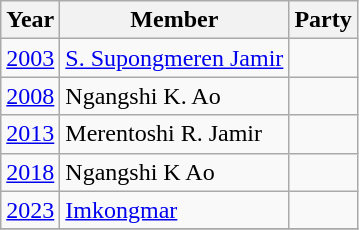<table class="wikitable sortable">
<tr>
<th>Year</th>
<th>Member</th>
<th colspan="2">Party</th>
</tr>
<tr>
<td><a href='#'>2003</a></td>
<td><a href='#'>S. Supongmeren Jamir</a></td>
<td></td>
</tr>
<tr>
<td><a href='#'>2008</a></td>
<td>Ngangshi K. Ao</td>
<td></td>
</tr>
<tr>
<td><a href='#'>2013</a></td>
<td>Merentoshi R. Jamir</td>
<td></td>
</tr>
<tr>
<td><a href='#'>2018</a></td>
<td>Ngangshi K Ao</td>
</tr>
<tr>
<td><a href='#'>2023</a></td>
<td><a href='#'>Imkongmar</a></td>
<td></td>
</tr>
<tr>
</tr>
</table>
